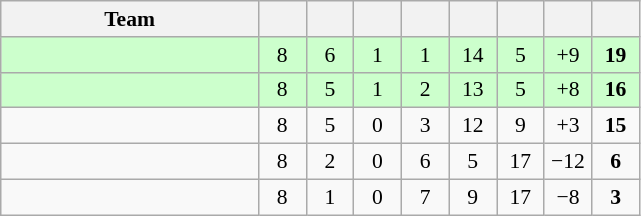<table class="wikitable" style="text-align: center; font-size: 90%;">
<tr>
<th width=165>Team</th>
<th width=25></th>
<th width=25></th>
<th width=25></th>
<th width=25></th>
<th width=25></th>
<th width=25></th>
<th width=25></th>
<th width=25></th>
</tr>
<tr style="background:#cfc;">
<td align=left></td>
<td>8</td>
<td>6</td>
<td>1</td>
<td>1</td>
<td>14</td>
<td>5</td>
<td>+9</td>
<td><strong>19</strong></td>
</tr>
<tr style="background:#cfc;">
<td align=left></td>
<td>8</td>
<td>5</td>
<td>1</td>
<td>2</td>
<td>13</td>
<td>5</td>
<td>+8</td>
<td><strong>16</strong></td>
</tr>
<tr>
<td align=left></td>
<td>8</td>
<td>5</td>
<td>0</td>
<td>3</td>
<td>12</td>
<td>9</td>
<td>+3</td>
<td><strong>15</strong></td>
</tr>
<tr>
<td align=left></td>
<td>8</td>
<td>2</td>
<td>0</td>
<td>6</td>
<td>5</td>
<td>17</td>
<td>−12</td>
<td><strong>6</strong></td>
</tr>
<tr>
<td align=left></td>
<td>8</td>
<td>1</td>
<td>0</td>
<td>7</td>
<td>9</td>
<td>17</td>
<td>−8</td>
<td><strong>3</strong></td>
</tr>
</table>
